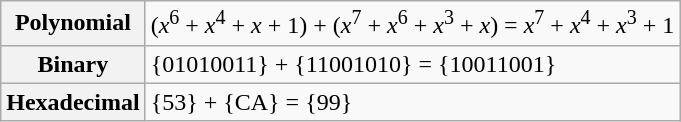<table class="wikitable">
<tr>
<th>Polynomial</th>
<td>(<em>x</em><sup>6</sup> + <em>x</em><sup>4</sup> + <em>x</em> + 1) + (<em>x</em><sup>7</sup> + <em>x</em><sup>6</sup> + <em>x</em><sup>3</sup> + <em>x</em>) = <em>x</em><sup>7</sup> + <em>x</em><sup>4</sup> + <em>x</em><sup>3</sup> + 1</td>
</tr>
<tr>
<th>Binary</th>
<td>{01010011} + {11001010} = {10011001}</td>
</tr>
<tr>
<th>Hexadecimal</th>
<td>{53} + {CA} = {99}</td>
</tr>
</table>
